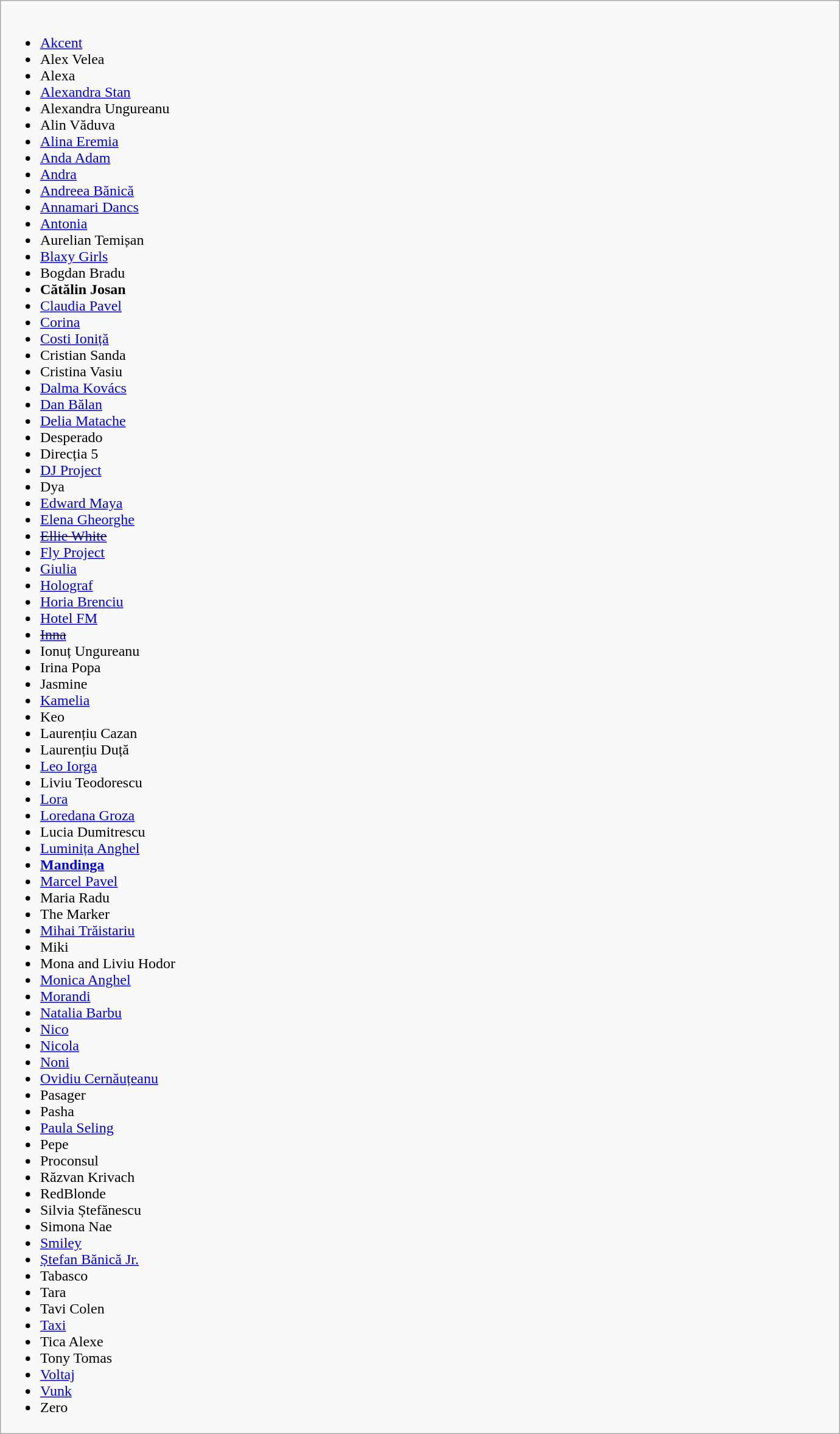<table class="wikitable collapsible" style="margin: 1em auto 1em auto">
<tr>
<td style="width:57em"><br><ul><li><a href='#'>Akcent</a></li><li>Alex Velea</li><li>Alexa</li><li><a href='#'>Alexandra Stan</a></li><li>Alexandra Ungureanu</li><li>Alin Văduva</li><li><a href='#'>Alina Eremia</a></li><li><a href='#'>Anda Adam</a></li><li><a href='#'>Andra</a></li><li><a href='#'>Andreea Bănică</a></li><li><a href='#'>Annamari Dancs</a></li><li><a href='#'>Antonia</a></li><li>Aurelian Temișan</li><li><a href='#'>Blaxy Girls</a></li><li>Bogdan Bradu</li><li><strong>Cătălin Josan</strong></li><li><a href='#'>Claudia Pavel</a></li><li><a href='#'>Corina</a></li><li><a href='#'>Costi Ioniță</a></li><li>Cristian Sanda</li><li>Cristina Vasiu</li><li><a href='#'>Dalma Kovács</a></li><li><a href='#'>Dan Bălan</a></li><li><a href='#'>Delia Matache</a></li><li>Desperado</li><li>Direcția 5</li><li><a href='#'>DJ Project</a></li><li>Dya</li><li><a href='#'>Edward Maya</a></li><li><a href='#'>Elena Gheorghe</a></li><li><s><a href='#'>Ellie White</a></s></li><li><a href='#'>Fly Project</a></li><li><a href='#'>Giulia</a></li><li><a href='#'>Holograf</a></li><li><a href='#'>Horia Brenciu</a></li><li><a href='#'>Hotel FM</a></li><li><s><a href='#'>Inna</a></s></li><li>Ionuț Ungureanu</li><li>Irina Popa</li><li>Jasmine</li><li><a href='#'>Kamelia</a></li><li>Keo</li><li>Laurențiu Cazan</li><li>Laurențiu Duță</li><li><a href='#'>Leo Iorga</a></li><li>Liviu Teodorescu</li><li><a href='#'>Lora</a></li><li><a href='#'>Loredana Groza</a></li><li>Lucia Dumitrescu</li><li><a href='#'>Luminița Anghel</a></li><li><strong><a href='#'>Mandinga</a></strong></li><li><a href='#'>Marcel Pavel</a></li><li>Maria Radu</li><li>The Marker</li><li><a href='#'>Mihai Trăistariu</a></li><li>Miki</li><li>Mona and Liviu Hodor</li><li><a href='#'>Monica Anghel</a></li><li><a href='#'>Morandi</a></li><li><a href='#'>Natalia Barbu</a></li><li><a href='#'>Nico</a></li><li><a href='#'>Nicola</a></li><li><a href='#'>Noni</a></li><li><a href='#'>Ovidiu Cernăuțeanu</a></li><li>Pasager</li><li>Pasha</li><li><a href='#'>Paula Seling</a></li><li>Pepe</li><li>Proconsul</li><li>Răzvan Krivach</li><li>RedBlonde</li><li>Silvia Ștefănescu</li><li>Simona Nae</li><li><a href='#'>Smiley</a></li><li><a href='#'>Ștefan Bănică Jr.</a></li><li>Tabasco</li><li>Tara</li><li>Tavi Colen</li><li><a href='#'>Taxi</a></li><li>Tica Alexe</li><li>Tony Tomas</li><li><a href='#'>Voltaj</a></li><li><a href='#'>Vunk</a></li><li>Zero</li></ul></td>
</tr>
</table>
